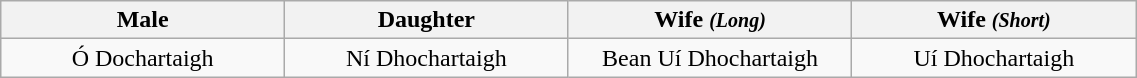<table class="wikitable" style="text-align:right">
<tr>
<th width=20%>Male</th>
<th width=20%>Daughter</th>
<th width=20%>Wife <em><small>(Long)</small></em></th>
<th width=20%>Wife <em><small>(Short)</small></em></th>
</tr>
<tr>
<td align="center">Ó Dochartaigh</td>
<td align="center">Ní Dhochartaigh</td>
<td align="center">Bean Uí Dhochartaigh</td>
<td align="center">Uí Dhochartaigh</td>
</tr>
</table>
